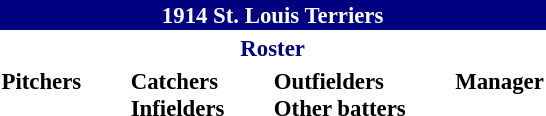<table class="toccolours" style="font-size: 95%;">
<tr>
<th colspan="10" style="background-color: #000080; color: white; text-align: center;">1914 St. Louis Terriers</th>
</tr>
<tr>
<td colspan="10" style="background-color: white; color: #000080; text-align: center;"><strong>Roster</strong></td>
</tr>
<tr>
<td valign="top"><strong>Pitchers</strong><br>






</td>
<td width="25px"></td>
<td valign="top"><strong>Catchers</strong><br>


<strong>Infielders</strong>







</td>
<td width="25px"></td>
<td valign="top"><strong>Outfielders</strong><br>




<strong>Other batters</strong>
</td>
<td width="25px"></td>
<td valign="top"><strong>Manager</strong><br>
</td>
</tr>
</table>
